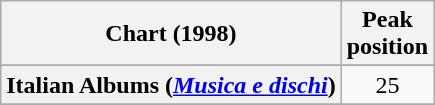<table class="wikitable sortable plainrowheaders" style="text-align:center">
<tr>
<th scope="col">Chart (1998)</th>
<th scope="col">Peak<br>position</th>
</tr>
<tr>
</tr>
<tr>
</tr>
<tr>
</tr>
<tr>
</tr>
<tr>
</tr>
<tr>
</tr>
<tr>
</tr>
<tr>
<th scope="row">Italian Albums (<em><a href='#'>Musica e dischi</a></em>)</th>
<td>25</td>
</tr>
<tr>
</tr>
<tr>
</tr>
<tr>
</tr>
<tr>
</tr>
<tr>
</tr>
</table>
